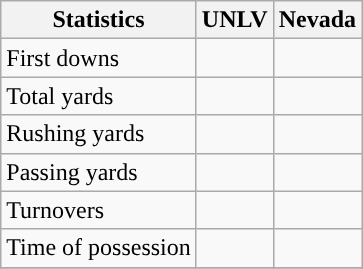<table class="wikitable">
<tr>
<th>Statistics</th>
<th>UNLV</th>
<th>Nevada</th>
</tr>
<tr>
<td>First downs</td>
<td></td>
<td></td>
</tr>
<tr>
<td>Total yards</td>
<td></td>
<td></td>
</tr>
<tr>
<td>Rushing yards</td>
<td></td>
<td></td>
</tr>
<tr>
<td>Passing yards</td>
<td></td>
<td></td>
</tr>
<tr>
<td>Turnovers</td>
<td></td>
<td></td>
</tr>
<tr>
<td>Time of possession</td>
<td></td>
<td></td>
</tr>
<tr>
</tr>
</table>
